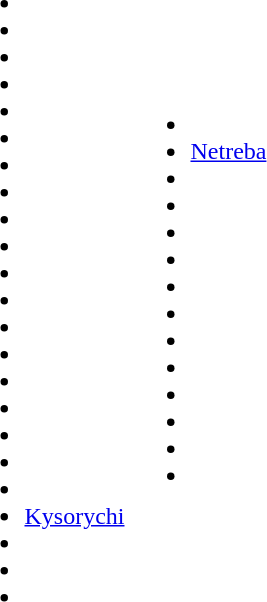<table>
<tr>
<td><br><ul><li> </li><li></li><li></li><li></li><li></li><li></li><li></li><li></li><li></li><li></li><li></li><li></li><li></li><li></li><li></li><li></li><li></li><li></li><li></li><li><a href='#'>Kysorychi</a></li><li></li><li></li><li></li></ul></td>
<td><br><ul><li></li><li><a href='#'>Netreba</a></li><li></li><li></li><li></li><li></li><li></li><li></li><li></li><li></li><li></li><li></li><li></li><li></li></ul></td>
</tr>
</table>
